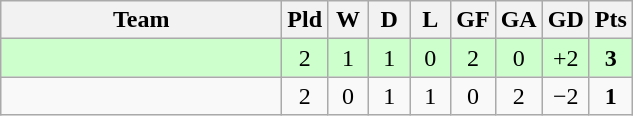<table class="wikitable" style="text-align:center;">
<tr>
<th width=180>Team</th>
<th width=20>Pld</th>
<th width=20>W</th>
<th width=20>D</th>
<th width=20>L</th>
<th width=20>GF</th>
<th width=20>GA</th>
<th width=20>GD</th>
<th width=20>Pts</th>
</tr>
<tr style="background:#cfc;">
<td align="left"></td>
<td>2</td>
<td>1</td>
<td>1</td>
<td>0</td>
<td>2</td>
<td>0</td>
<td>+2</td>
<td><strong>3</strong></td>
</tr>
<tr>
<td align="left"></td>
<td>2</td>
<td>0</td>
<td>1</td>
<td>1</td>
<td>0</td>
<td>2</td>
<td>−2</td>
<td><strong>1</strong></td>
</tr>
</table>
